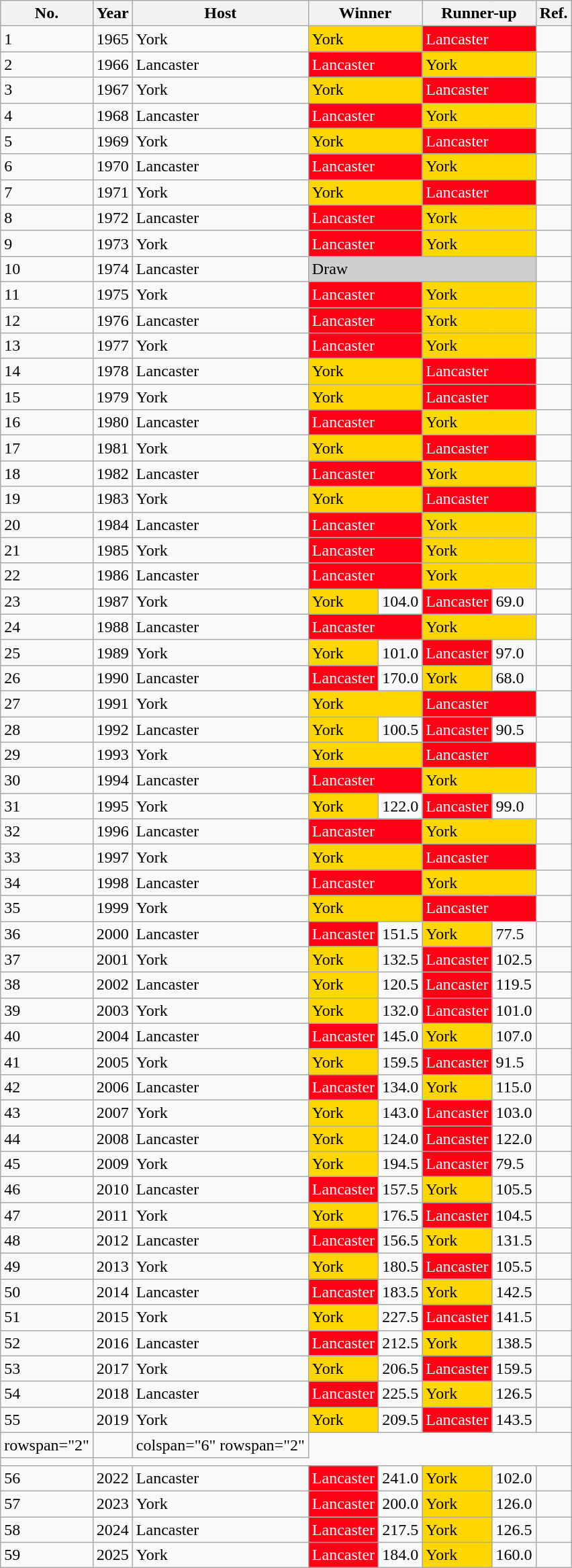<table class = wikitable>
<tr>
<th>No.</th>
<th>Year</th>
<th>Host</th>
<th colspan=2>Winner</th>
<th colspan=2>Runner-up</th>
<th>Ref.</th>
</tr>
<tr>
<td>1</td>
<td>1965</td>
<td>York</td>
<td style="background: #FFD700; color: #000000;" colspan=2>York</td>
<td style="background: #FF0015; color: #FFFFFF;;"colspan=2>Lancaster</td>
<td></td>
</tr>
<tr>
<td>2</td>
<td>1966</td>
<td>Lancaster</td>
<td style="background: #FF0015; color: #FFFFFF;"colspan=2>Lancaster</td>
<td style="background: #FFD700; color: #000000;" colspan=2>York</td>
<td></td>
</tr>
<tr>
<td>3</td>
<td>1967</td>
<td>York</td>
<td style="background: #FFD700; color: #000000;"colspan=2>York</td>
<td style="background: #FF0015; color: #FFFFFF;;"colspan=2>Lancaster</td>
<td></td>
</tr>
<tr>
<td>4</td>
<td>1968</td>
<td>Lancaster</td>
<td style="background: #FF0015; color: #FFFFFF;"colspan=2>Lancaster</td>
<td style="background: #FFD700; color: #000000;" colspan=2>York</td>
<td></td>
</tr>
<tr>
<td>5</td>
<td>1969</td>
<td>York</td>
<td style="background: #FFD700; color: #000000;"colspan=2>York</td>
<td style="background: #FF0015; color: #FFFFFF;;"colspan=2>Lancaster</td>
<td></td>
</tr>
<tr>
<td>6</td>
<td>1970</td>
<td>Lancaster</td>
<td style="background: #FF0015; color: #FFFFFF;"colspan=2>Lancaster</td>
<td style="background: #FFD700; color: #000000;" colspan=2>York</td>
<td></td>
</tr>
<tr>
<td>7</td>
<td>1971</td>
<td>York</td>
<td style="background: #FFD700; color: #000000;"colspan=2>York</td>
<td style="background: #FF0015; color: #FFFFFF;;"colspan=2>Lancaster</td>
<td></td>
</tr>
<tr>
<td>8</td>
<td>1972</td>
<td>Lancaster</td>
<td style="background: #FF0015; color: #FFFFFF;"colspan=2>Lancaster</td>
<td style="background: #FFD700; color: #000000;" colspan=2>York</td>
<td></td>
</tr>
<tr>
<td>9</td>
<td>1973</td>
<td>York</td>
<td style="background: #FF0015; color: #FFFFFF;"colspan=2>Lancaster</td>
<td style="background: #FFD700; color: #000000;" colspan=2>York</td>
<td></td>
</tr>
<tr>
<td>10</td>
<td>1974</td>
<td>Lancaster</td>
<td style="background: #cfcfcf; color: #000000;" colspan=4>Draw</td>
<td></td>
</tr>
<tr>
<td>11</td>
<td>1975</td>
<td>York</td>
<td style="background: #FF0015; color: #FFFFFF;"colspan=2>Lancaster</td>
<td style="background: #FFD700; color: #000000;" colspan=2>York</td>
<td></td>
</tr>
<tr>
<td>12</td>
<td>1976</td>
<td>Lancaster</td>
<td style="background: #FF0015; color: #FFFFFF;"colspan=2>Lancaster</td>
<td style="background: #FFD700; color: #000000;" colspan=2>York</td>
<td></td>
</tr>
<tr>
<td>13</td>
<td>1977</td>
<td>York</td>
<td style="background: #FF0015; color: #FFFFFF;"colspan=2>Lancaster</td>
<td style="background: #FFD700; color: #000000;" colspan=2>York</td>
<td></td>
</tr>
<tr>
<td>14</td>
<td>1978</td>
<td>Lancaster</td>
<td style="background: #FFD700; color: #000000;"colspan=2>York</td>
<td style="background: #FF0015; color: #FFFFFF;;"colspan=2>Lancaster</td>
<td></td>
</tr>
<tr>
<td>15</td>
<td>1979</td>
<td>York</td>
<td style="background: #FFD700; color: #000000;"colspan=2>York</td>
<td style="background: #FF0015; color: #FFFFFF;;"colspan=2>Lancaster</td>
<td></td>
</tr>
<tr>
<td>16</td>
<td>1980</td>
<td>Lancaster</td>
<td style="background: #FF0015; color: #FFFFFF;"colspan=2>Lancaster</td>
<td style="background: #FFD700; color: #000000;" colspan=2>York</td>
<td></td>
</tr>
<tr>
<td>17</td>
<td>1981</td>
<td>York</td>
<td style="background: #FFD700; color: #000000;"colspan=2>York</td>
<td style="background: #FF0015; color: #FFFFFF;;"colspan=2>Lancaster</td>
<td></td>
</tr>
<tr>
<td>18</td>
<td>1982</td>
<td>Lancaster</td>
<td style="background: #FF0015; color: #FFFFFF;"colspan=2>Lancaster</td>
<td style="background: #FFD700; color: #000000;" colspan=2>York</td>
<td></td>
</tr>
<tr>
<td>19</td>
<td>1983</td>
<td>York</td>
<td style="background: #FFD700; color: #000000;"colspan=2>York</td>
<td style="background: #FF0015; color: #FFFFFF;;"colspan=2>Lancaster</td>
<td></td>
</tr>
<tr>
<td>20</td>
<td>1984</td>
<td>Lancaster</td>
<td style="background: #FF0015; color: #FFFFFF;"colspan=2>Lancaster</td>
<td style="background: #FFD700; color: #000000;" colspan=2>York</td>
<td></td>
</tr>
<tr>
<td>21</td>
<td>1985</td>
<td>York</td>
<td style="background: #FF0015; color: #FFFFFF;"colspan=2>Lancaster</td>
<td style="background: #FFD700; color: #000000;" colspan=2>York</td>
<td></td>
</tr>
<tr>
<td>22</td>
<td>1986</td>
<td>Lancaster</td>
<td style="background: #FF0015; color: #FFFFFF;"colspan=2>Lancaster</td>
<td style="background: #FFD700; color: #000000;" colspan=2>York</td>
<td></td>
</tr>
<tr>
<td>23</td>
<td>1987</td>
<td>York</td>
<td style="background: #FFD700; color: #000000;">York</td>
<td>104.0</td>
<td style="background: #FF0015; color: #FFFFFF;;">Lancaster</td>
<td>69.0</td>
<td></td>
</tr>
<tr>
<td>24</td>
<td>1988</td>
<td>Lancaster</td>
<td style="background: #FF0015; color: #FFFFFF;"colspan=2>Lancaster</td>
<td style="background: #FFD700; color: #000000;" colspan=2>York</td>
<td></td>
</tr>
<tr>
<td>25</td>
<td>1989</td>
<td>York</td>
<td style="background: #FFD700; color: #000000;">York</td>
<td>101.0</td>
<td style="background: #FF0015; color: #FFFFFF;;">Lancaster</td>
<td>97.0</td>
<td></td>
</tr>
<tr>
<td>26</td>
<td>1990</td>
<td>Lancaster</td>
<td style="background: #FF0015; color: #FFFFFF;">Lancaster</td>
<td>170.0</td>
<td style="background: #FFD700; color: #000000;">York</td>
<td>68.0</td>
<td></td>
</tr>
<tr>
<td>27</td>
<td>1991</td>
<td>York</td>
<td style="background: #FFD700; color: #000000;"colspan=2>York</td>
<td style="background: #FF0015; color: #FFFFFF;;"colspan=2>Lancaster</td>
<td></td>
</tr>
<tr>
<td>28</td>
<td>1992</td>
<td>Lancaster</td>
<td style="background: #FFD700; color: #000000;">York</td>
<td>100.5</td>
<td style="background: #FF0015; color: #FFFFFF;;">Lancaster</td>
<td>90.5</td>
<td></td>
</tr>
<tr>
<td>29</td>
<td>1993</td>
<td>York</td>
<td style="background: #FFD700; color: #000000;"colspan=2>York</td>
<td style="background: #FF0015; color: #FFFFFF;;"colspan=2>Lancaster</td>
<td></td>
</tr>
<tr>
<td>30</td>
<td>1994</td>
<td>Lancaster</td>
<td style="background: #FF0015; color: #FFFFFF;"colspan=2>Lancaster</td>
<td style="background: #FFD700; color: #000000;" colspan=2>York</td>
<td></td>
</tr>
<tr>
<td>31</td>
<td>1995</td>
<td>York</td>
<td style="background: #FFD700; color: #000000;">York</td>
<td>122.0</td>
<td style="background: #FF0015; color: #FFFFFF;;">Lancaster</td>
<td>99.0</td>
<td></td>
</tr>
<tr>
<td>32</td>
<td>1996</td>
<td>Lancaster</td>
<td style="background: #FF0015; color: #FFFFFF;"colspan=2>Lancaster</td>
<td style="background: #FFD700; color: #000000;" colspan=2>York</td>
<td></td>
</tr>
<tr>
<td>33</td>
<td>1997</td>
<td>York</td>
<td style="background: #FFD700; color: #000000;"colspan=2>York</td>
<td style="background: #FF0015; color: #FFFFFF;;"colspan=2>Lancaster</td>
<td></td>
</tr>
<tr>
<td>34</td>
<td>1998</td>
<td>Lancaster</td>
<td style="background: #FF0015; color: #FFFFFF;;"colspan=2>Lancaster</td>
<td style="background: #FFD700; color: #000000;" colspan=2>York</td>
<td></td>
</tr>
<tr>
<td>35</td>
<td>1999</td>
<td>York</td>
<td style="background: #FFD700; color: #000000;"colspan=2>York</td>
<td style="background: #FF0015; color: #FFFFFF;;"colspan=2>Lancaster</td>
<td></td>
</tr>
<tr>
<td>36</td>
<td>2000</td>
<td>Lancaster</td>
<td style="background: #FF0015; color: #FFFFFF;">Lancaster</td>
<td>151.5</td>
<td style="background: #FFD700; color: #000000;">York</td>
<td>77.5</td>
<td></td>
</tr>
<tr>
<td>37</td>
<td>2001</td>
<td>York</td>
<td style="background: #FFD700; color: #000000;">York</td>
<td>132.5</td>
<td style="background: #FF0015; color: #FFFFFF;">Lancaster</td>
<td>102.5</td>
<td></td>
</tr>
<tr>
<td>38</td>
<td>2002</td>
<td>Lancaster</td>
<td style="background: #FFD700; color: #000000;">York</td>
<td>120.5</td>
<td style="background: #FF0015; color: #FFFFFF;">Lancaster</td>
<td>119.5</td>
<td></td>
</tr>
<tr>
<td>39</td>
<td>2003</td>
<td>York</td>
<td style="background: #FFD700; color: #000000;">York</td>
<td>132.0</td>
<td style="background: #FF0015; color: #FFFFFF;">Lancaster</td>
<td>101.0</td>
<td></td>
</tr>
<tr>
<td>40</td>
<td>2004</td>
<td>Lancaster</td>
<td style="background: #FF0015; color: #FFFFFF;">Lancaster</td>
<td>145.0</td>
<td style="background: #FFD700; color: #000000;">York</td>
<td>107.0</td>
<td></td>
</tr>
<tr>
<td>41</td>
<td>2005</td>
<td>York</td>
<td style="background: #FFD700; color: #000000;">York</td>
<td>159.5</td>
<td style="background: #FF0015; color: #FFFFFF;">Lancaster</td>
<td>91.5</td>
<td></td>
</tr>
<tr>
<td>42</td>
<td>2006</td>
<td>Lancaster</td>
<td style="background: #FF0015; color: #FFFFFF;">Lancaster</td>
<td>134.0</td>
<td style="background: #FFD700; color: #000000;">York</td>
<td>115.0</td>
<td></td>
</tr>
<tr>
<td>43</td>
<td>2007</td>
<td>York</td>
<td style="background: #FFD700; color: #000000;">York</td>
<td>143.0</td>
<td style="background: #FF0015; color: #FFFFFF;">Lancaster</td>
<td>103.0</td>
<td></td>
</tr>
<tr>
<td>44</td>
<td>2008</td>
<td>Lancaster</td>
<td style="background: #FFD700; color: #000000;">York</td>
<td>124.0</td>
<td style="background: #FF0015; color: #FFFFFF;">Lancaster</td>
<td>122.0</td>
<td></td>
</tr>
<tr>
<td>45</td>
<td>2009</td>
<td>York</td>
<td style="background: #FFD700; color: #000000;">York</td>
<td>194.5</td>
<td style="background: #FF0015; color: #FFFFFF;">Lancaster</td>
<td>79.5</td>
<td></td>
</tr>
<tr>
<td>46</td>
<td>2010</td>
<td>Lancaster</td>
<td style="background: #FF0015; color: #FFFFFF;">Lancaster</td>
<td>157.5</td>
<td style="background: #FFD700; color: #000000;">York</td>
<td>105.5</td>
<td></td>
</tr>
<tr>
<td>47</td>
<td>2011</td>
<td>York</td>
<td style="background: #FFD700; color: #000000;">York</td>
<td>176.5</td>
<td style="background: #FF0015; color: #FFFFFF;">Lancaster</td>
<td>104.5</td>
<td></td>
</tr>
<tr>
<td>48</td>
<td>2012</td>
<td>Lancaster</td>
<td style="background: #FF0015; color: #FFFFFF;">Lancaster</td>
<td>156.5</td>
<td style="background: #FFD700; color: #000000;">York</td>
<td>131.5</td>
<td></td>
</tr>
<tr>
<td>49</td>
<td>2013</td>
<td>York</td>
<td style="background: #FFD700; color: #000000;">York</td>
<td>180.5</td>
<td style="background: #FF0015; color: #FFFFFF;">Lancaster</td>
<td>105.5</td>
<td></td>
</tr>
<tr>
<td>50</td>
<td>2014</td>
<td>Lancaster</td>
<td style="background: #FF0015; color: #FFFFFF;">Lancaster</td>
<td>183.5</td>
<td style="background: #FFD700; color: #000000;">York</td>
<td>142.5</td>
<td></td>
</tr>
<tr>
<td>51</td>
<td>2015</td>
<td>York</td>
<td style="background: #FFD700; color: #000000;">York</td>
<td>227.5</td>
<td style="background: #FF0015; color: #FFFFFF;">Lancaster</td>
<td>141.5</td>
<td></td>
</tr>
<tr>
<td>52</td>
<td>2016</td>
<td>Lancaster</td>
<td style="background: #FF0015; color: #FFFFFF;">Lancaster</td>
<td>212.5</td>
<td style="background: #FFD700; color: #000000;">York</td>
<td>138.5</td>
<td></td>
</tr>
<tr>
<td>53</td>
<td>2017</td>
<td>York</td>
<td style="background: #FFD700; color: #000000;">York</td>
<td>206.5</td>
<td style="background: #FF0015; color: #FFFFFF;">Lancaster</td>
<td>159.5</td>
<td></td>
</tr>
<tr>
<td>54</td>
<td>2018</td>
<td>Lancaster</td>
<td style="background: #FF0015; color: #FFFFFF;">Lancaster</td>
<td>225.5</td>
<td style="background: #FFD700; color: #000000;">York</td>
<td>126.5</td>
<td></td>
</tr>
<tr>
<td>55</td>
<td>2019</td>
<td>York</td>
<td style="background: #FFD700; color: #000000;">York</td>
<td>209.5</td>
<td style="background: #FF0015; color: #FFFFFF;">Lancaster</td>
<td>143.5</td>
<td></td>
</tr>
<tr>
<td>rowspan="2" </td>
<td></td>
<td>colspan="6" rowspan="2" </td>
</tr>
<tr>
<td></td>
</tr>
<tr>
<td>56</td>
<td>2022</td>
<td>Lancaster</td>
<td style="background: #FF0015; color: #FFFFFF;">Lancaster</td>
<td>241.0</td>
<td style="background: #FFD700; color: #000000;">York</td>
<td>102.0</td>
<td></td>
</tr>
<tr>
<td>57</td>
<td>2023</td>
<td>York</td>
<td style="background: #FF0015; color: #FFFFFF;">Lancaster</td>
<td>200.0</td>
<td style="background: #FFD700; color: #000000;">York</td>
<td>126.0</td>
<td></td>
</tr>
<tr>
<td>58</td>
<td>2024</td>
<td>Lancaster</td>
<td style="background: #FF0015; color: #FFFFFF;;">Lancaster</td>
<td>217.5</td>
<td style=" background: #FFD700; color: #000000;">York</td>
<td>126.5</td>
<td></td>
</tr>
<tr>
<td>59</td>
<td>2025</td>
<td>York</td>
<td style="background: #FF0015; color: #FFFFFF;;">Lancaster</td>
<td>184.0</td>
<td style=" background: #FFD700; color: #000000;">York</td>
<td>160.0</td>
<td></td>
</tr>
</table>
